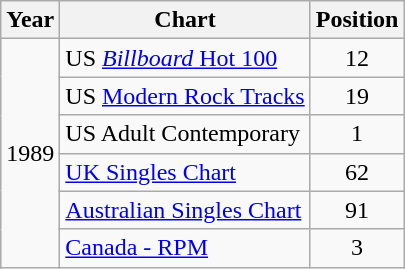<table class="wikitable">
<tr>
<th>Year</th>
<th>Chart</th>
<th>Position</th>
</tr>
<tr>
<td rowspan="6">1989</td>
<td>US <a href='#'><em>Billboard</em> Hot 100</a></td>
<td align="center">12</td>
</tr>
<tr>
<td>US <a href='#'>Modern Rock Tracks</a></td>
<td align="center">19</td>
</tr>
<tr>
<td>US Adult Contemporary</td>
<td align="center">1</td>
</tr>
<tr>
<td><a href='#'>UK Singles Chart</a></td>
<td align="center">62</td>
</tr>
<tr>
<td><a href='#'>Australian Singles Chart</a></td>
<td align="center">91</td>
</tr>
<tr>
<td><a href='#'>Canada - RPM</a></td>
<td align="center">3</td>
</tr>
</table>
